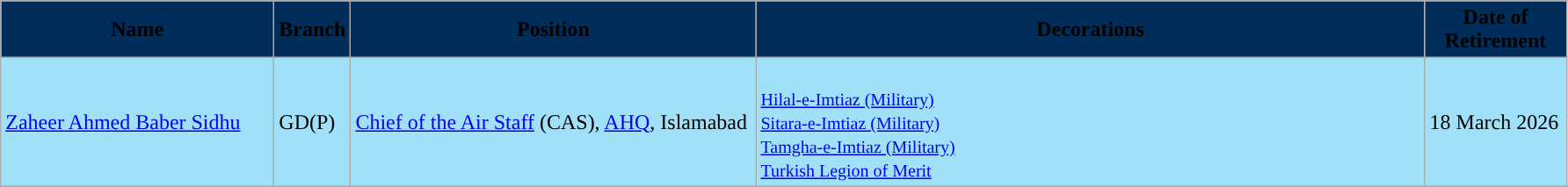<table class="wikitable">
<tr>
<th width="200" style="background:#012D5A; align="center"><span>Name</span></th>
<th width="50"style="background:#012D5A; align="center"><span>Branch</span></th>
<th width="300" style="background:#012D5A; align="center" text="FEF01D"><span>Position</span></th>
<th width="500" style="background:#012D5A; align="center" text="FEF01D"><span>Decorations</span></th>
<th width="100" style="background:#012D5A; align="center" text="FEF01D"><span>Date of Retirement</span></th>
</tr>
<tr>
<td style="background:#A0E0F8 ;"><a href='#'>Zaheer Ahmed Baber Sidhu</a></td>
<td style="background:#A0E0F8 ;">GD(P)</td>
<td style="background:#A0E0F8 ;"><a href='#'>Chief of the Air Staff</a> (CAS), <a href='#'>AHQ</a>, Islamabad</td>
<td style="background:#A0E0F8 ;"> <br> <a href='#'><small>Hilal-e-Imtiaz (Military)</small></a> <br> <a href='#'><small>Sitara-e-Imtiaz (Military)</small></a> <br> <a href='#'><small>Tamgha-e-Imtiaz (Military)</small></a> <br> <a href='#'><small>Turkish Legion of Merit</small></a><br>  </td>
<td style="background:#A0E0F8 ">18 March 2026</td>
</tr>
<tr>
</tr>
</table>
